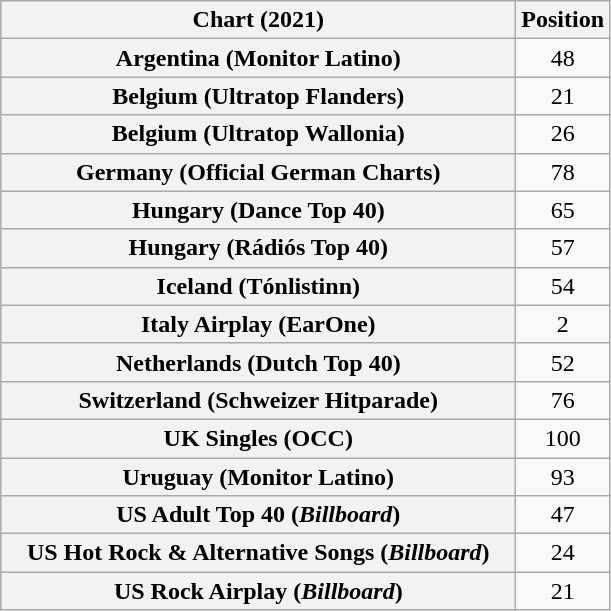<table class="wikitable sortable plainrowheaders" style="text-align:center">
<tr>
<th scope="col" style="width:21em;">Chart (2021)</th>
<th scope="col">Position</th>
</tr>
<tr>
<th scope="row">Argentina (Monitor Latino)</th>
<td>48</td>
</tr>
<tr>
<th scope="row">Belgium (Ultratop Flanders)</th>
<td>21</td>
</tr>
<tr>
<th scope="row">Belgium (Ultratop Wallonia)</th>
<td>26</td>
</tr>
<tr>
<th scope="row">Germany (Official German Charts)</th>
<td>78</td>
</tr>
<tr>
<th scope="row">Hungary (Dance Top 40)</th>
<td>65</td>
</tr>
<tr>
<th scope="row">Hungary (Rádiós Top 40)</th>
<td>57</td>
</tr>
<tr>
<th scope="row">Iceland (Tónlistinn)</th>
<td>54</td>
</tr>
<tr>
<th scope="row">Italy Airplay (EarOne)</th>
<td>2</td>
</tr>
<tr>
<th scope="row">Netherlands (Dutch Top 40)</th>
<td>52</td>
</tr>
<tr>
<th scope="row">Switzerland (Schweizer Hitparade)</th>
<td>76</td>
</tr>
<tr>
<th scope="row">UK Singles (OCC)</th>
<td>100</td>
</tr>
<tr>
<th scope="row">Uruguay (Monitor Latino)</th>
<td>93</td>
</tr>
<tr>
<th scope="row">US Adult Top 40 (<em>Billboard</em>)</th>
<td>47</td>
</tr>
<tr>
<th scope="row">US Hot Rock & Alternative Songs (<em>Billboard</em>)</th>
<td>24</td>
</tr>
<tr>
<th scope="row">US Rock Airplay (<em>Billboard</em>)</th>
<td>21</td>
</tr>
</table>
